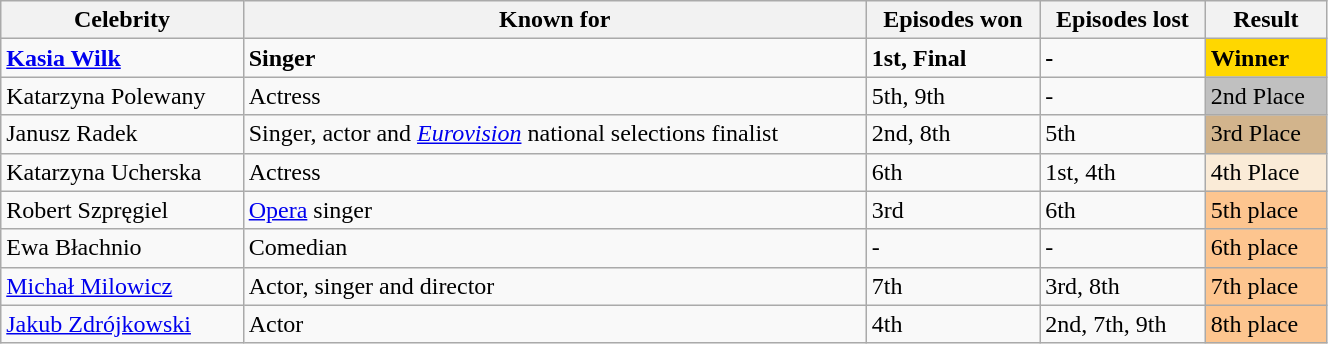<table class="wikitable" style="width:70%;">
<tr>
<th>Celebrity</th>
<th>Known for</th>
<th>Episodes won</th>
<th>Episodes lost</th>
<th>Result</th>
</tr>
<tr>
<td><strong><a href='#'>Kasia Wilk</a></strong></td>
<td><strong>Singer</strong></td>
<td><strong>1st, Final</strong></td>
<td><strong>-</strong></td>
<td Bgcolor="gold"><strong>Winner</strong></td>
</tr>
<tr>
<td>Katarzyna Polewany</td>
<td>Actress</td>
<td>5th, 9th</td>
<td>-</td>
<td Bgcolor="silver">2nd Place</td>
</tr>
<tr>
<td>Janusz Radek</td>
<td>Singer, actor and <em><a href='#'>Eurovision</a></em> national selections finalist</td>
<td>2nd, 8th</td>
<td>5th</td>
<td Bgcolor="tan">3rd Place</td>
</tr>
<tr>
<td>Katarzyna Ucherska</td>
<td>Actress</td>
<td>6th</td>
<td>1st, 4th</td>
<td Bgcolor="antiquewhite">4th Place</td>
</tr>
<tr>
<td>Robert Szpręgiel</td>
<td><a href='#'>Opera</a> singer</td>
<td>3rd</td>
<td>6th</td>
<td style="background:#fdc58f;">5th place</td>
</tr>
<tr>
<td>Ewa Błachnio</td>
<td>Comedian</td>
<td>-</td>
<td>-</td>
<td style="background:#fdc58f;">6th place</td>
</tr>
<tr>
<td><a href='#'>Michał Milowicz</a></td>
<td>Actor, singer and director</td>
<td>7th</td>
<td>3rd, 8th</td>
<td style="background:#fdc58f;">7th place</td>
</tr>
<tr>
<td><a href='#'>Jakub Zdrójkowski</a></td>
<td>Actor</td>
<td>4th</td>
<td>2nd, 7th, 9th</td>
<td style="background:#fdc58f;">8th place</td>
</tr>
</table>
